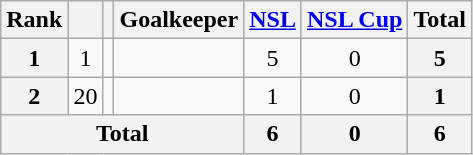<table class="wikitable sortable" style="text-align:center">
<tr>
<th>Rank</th>
<th></th>
<th></th>
<th>Goalkeeper</th>
<th><a href='#'>NSL</a></th>
<th><a href='#'>NSL Cup</a></th>
<th>Total</th>
</tr>
<tr>
<th>1</th>
<td>1</td>
<td></td>
<td align="left"></td>
<td>5</td>
<td>0</td>
<th>5</th>
</tr>
<tr>
<th>2</th>
<td>20</td>
<td></td>
<td align="left"></td>
<td>1</td>
<td>0</td>
<th>1</th>
</tr>
<tr>
<th colspan="4">Total</th>
<th>6</th>
<th>0</th>
<th>6</th>
</tr>
</table>
